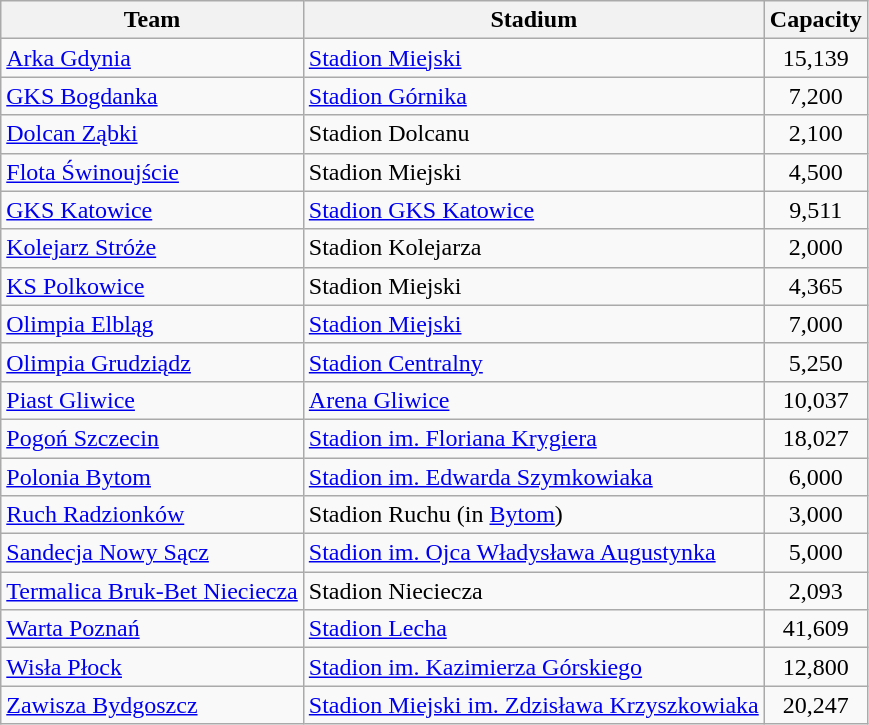<table class="wikitable sortable">
<tr>
<th>Team</th>
<th>Stadium</th>
<th>Capacity</th>
</tr>
<tr>
<td><a href='#'>Arka Gdynia</a></td>
<td><a href='#'>Stadion Miejski</a></td>
<td style="text-align:center;">15,139</td>
</tr>
<tr>
<td><a href='#'>GKS Bogdanka</a></td>
<td><a href='#'>Stadion Górnika</a></td>
<td style="text-align:center;">7,200</td>
</tr>
<tr>
<td><a href='#'>Dolcan Ząbki</a></td>
<td>Stadion Dolcanu</td>
<td style="text-align:center;">2,100</td>
</tr>
<tr>
<td><a href='#'>Flota Świnoujście</a></td>
<td>Stadion Miejski</td>
<td style="text-align:center;">4,500</td>
</tr>
<tr>
<td><a href='#'>GKS Katowice</a></td>
<td><a href='#'>Stadion GKS Katowice</a></td>
<td style="text-align:center;">9,511</td>
</tr>
<tr>
<td><a href='#'>Kolejarz Stróże</a></td>
<td>Stadion Kolejarza</td>
<td style="text-align:center;">2,000</td>
</tr>
<tr>
<td><a href='#'>KS Polkowice</a></td>
<td>Stadion Miejski</td>
<td style="text-align:center;">4,365</td>
</tr>
<tr>
<td><a href='#'>Olimpia Elbląg</a></td>
<td><a href='#'>Stadion Miejski</a></td>
<td style="text-align:center;">7,000</td>
</tr>
<tr>
<td><a href='#'>Olimpia Grudziądz</a></td>
<td><a href='#'>Stadion Centralny</a></td>
<td style="text-align:center;">5,250</td>
</tr>
<tr>
<td><a href='#'>Piast Gliwice</a></td>
<td><a href='#'>Arena Gliwice</a></td>
<td style="text-align:center;">10,037</td>
</tr>
<tr>
<td><a href='#'>Pogoń Szczecin</a></td>
<td><a href='#'>Stadion im. Floriana Krygiera</a></td>
<td style="text-align:center;">18,027</td>
</tr>
<tr>
<td><a href='#'>Polonia Bytom</a></td>
<td><a href='#'>Stadion im. Edwarda Szymkowiaka</a></td>
<td style="text-align:center;">6,000</td>
</tr>
<tr>
<td><a href='#'>Ruch Radzionków</a></td>
<td>Stadion Ruchu (in <a href='#'>Bytom</a>)</td>
<td style="text-align:center;">3,000</td>
</tr>
<tr>
<td><a href='#'>Sandecja Nowy Sącz</a></td>
<td><a href='#'>Stadion im. Ojca Władysława Augustynka</a></td>
<td style="text-align:center;">5,000</td>
</tr>
<tr>
<td><a href='#'>Termalica Bruk-Bet Nieciecza</a></td>
<td>Stadion Nieciecza</td>
<td style="text-align:center;">2,093</td>
</tr>
<tr>
<td><a href='#'>Warta Poznań</a></td>
<td><a href='#'>Stadion Lecha</a></td>
<td style="text-align:center;">41,609</td>
</tr>
<tr>
<td><a href='#'>Wisła Płock</a></td>
<td><a href='#'>Stadion im. Kazimierza Górskiego</a></td>
<td style="text-align:center;">12,800</td>
</tr>
<tr>
<td><a href='#'>Zawisza Bydgoszcz</a></td>
<td><a href='#'>Stadion Miejski im. Zdzisława Krzyszkowiaka</a></td>
<td style="text-align:center;">20,247</td>
</tr>
</table>
